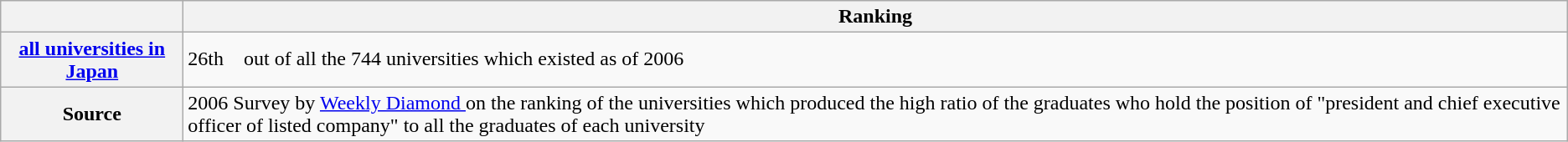<table class="wikitable">
<tr>
<th></th>
<th>Ranking</th>
</tr>
<tr>
<th><a href='#'>all universities in Japan</a></th>
<td>26th　out of all the 744 universities which existed as of 2006</td>
</tr>
<tr>
<th>Source</th>
<td>2006 Survey by <a href='#'>Weekly Diamond </a> on the ranking of the universities which produced the high ratio of the graduates who hold the position of "president and chief executive officer of listed company" to all the graduates of each university</td>
</tr>
</table>
